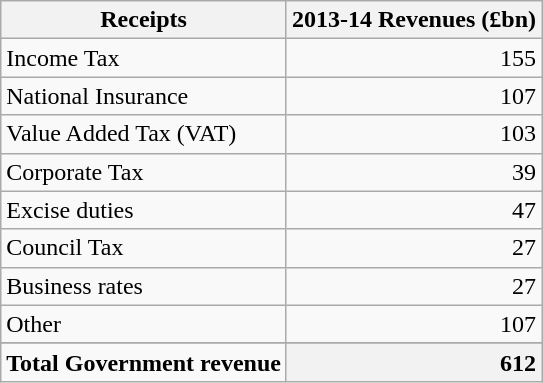<table class="wikitable sortable">
<tr>
<th>Receipts</th>
<th style="text-align: right">2013-14 Revenues (£bn)</th>
</tr>
<tr>
<td>Income Tax</td>
<td style="text-align: right">155</td>
</tr>
<tr>
<td>National Insurance</td>
<td style="text-align: right">107</td>
</tr>
<tr>
<td>Value Added Tax (VAT)</td>
<td style="text-align: right">103</td>
</tr>
<tr>
<td>Corporate Tax</td>
<td style="text-align: right">39</td>
</tr>
<tr>
<td>Excise duties</td>
<td style="text-align: right">47</td>
</tr>
<tr>
<td>Council Tax</td>
<td style="text-align: right">27</td>
</tr>
<tr>
<td>Business rates</td>
<td style="text-align: right">27</td>
</tr>
<tr>
<td>Other</td>
<td style="text-align: right">107</td>
</tr>
<tr>
</tr>
<tr class="sortbottom">
<td style="text-align: left"><strong>Total Government revenue</strong></td>
<th style="text-align: right">612</th>
</tr>
</table>
